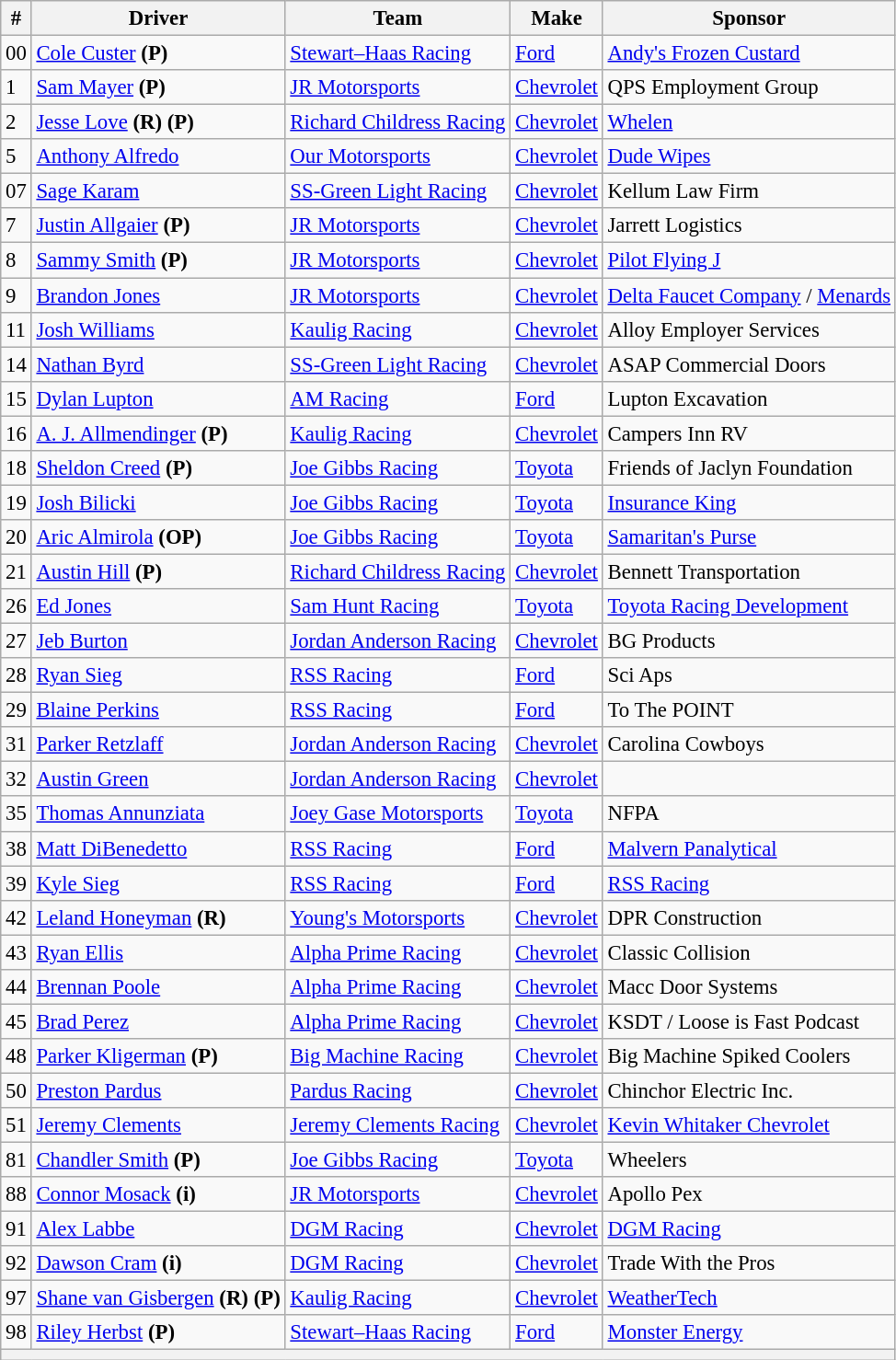<table class="wikitable" style="font-size:95%">
<tr>
<th>#</th>
<th>Driver</th>
<th>Team</th>
<th>Make</th>
<th>Sponsor</th>
</tr>
<tr>
<td>00</td>
<td><a href='#'>Cole Custer</a> <strong>(P)</strong></td>
<td><a href='#'>Stewart–Haas Racing</a></td>
<td><a href='#'>Ford</a></td>
<td><a href='#'>Andy's Frozen Custard</a></td>
</tr>
<tr>
<td>1</td>
<td><a href='#'>Sam Mayer</a> <strong>(P)</strong></td>
<td><a href='#'>JR Motorsports</a></td>
<td><a href='#'>Chevrolet</a></td>
<td>QPS Employment Group</td>
</tr>
<tr>
<td>2</td>
<td><a href='#'>Jesse Love</a> <strong>(R)</strong> <strong>(P)</strong></td>
<td nowrap><a href='#'>Richard Childress Racing</a></td>
<td><a href='#'>Chevrolet</a></td>
<td><a href='#'>Whelen</a></td>
</tr>
<tr>
<td>5</td>
<td><a href='#'>Anthony Alfredo</a></td>
<td><a href='#'>Our Motorsports</a></td>
<td><a href='#'>Chevrolet</a></td>
<td><a href='#'>Dude Wipes</a></td>
</tr>
<tr>
<td>07</td>
<td><a href='#'>Sage Karam</a></td>
<td><a href='#'>SS-Green Light Racing</a></td>
<td><a href='#'>Chevrolet</a></td>
<td>Kellum Law Firm</td>
</tr>
<tr>
<td>7</td>
<td><a href='#'>Justin Allgaier</a> <strong>(P)</strong></td>
<td><a href='#'>JR Motorsports</a></td>
<td><a href='#'>Chevrolet</a></td>
<td>Jarrett Logistics</td>
</tr>
<tr>
<td>8</td>
<td><a href='#'>Sammy Smith</a> <strong>(P)</strong></td>
<td><a href='#'>JR Motorsports</a></td>
<td><a href='#'>Chevrolet</a></td>
<td><a href='#'>Pilot Flying J</a></td>
</tr>
<tr>
<td>9</td>
<td><a href='#'>Brandon Jones</a></td>
<td><a href='#'>JR Motorsports</a></td>
<td><a href='#'>Chevrolet</a></td>
<td><a href='#'>Delta Faucet Company</a> / <a href='#'>Menards</a></td>
</tr>
<tr>
<td>11</td>
<td><a href='#'>Josh Williams</a></td>
<td><a href='#'>Kaulig Racing</a></td>
<td><a href='#'>Chevrolet</a></td>
<td>Alloy Employer Services</td>
</tr>
<tr>
<td>14</td>
<td><a href='#'>Nathan Byrd</a></td>
<td><a href='#'>SS-Green Light Racing</a></td>
<td><a href='#'>Chevrolet</a></td>
<td>ASAP Commercial Doors</td>
</tr>
<tr>
<td>15</td>
<td><a href='#'>Dylan Lupton</a></td>
<td><a href='#'>AM Racing</a></td>
<td><a href='#'>Ford</a></td>
<td>Lupton Excavation</td>
</tr>
<tr>
<td>16</td>
<td><a href='#'>A. J. Allmendinger</a> <strong>(P)</strong></td>
<td><a href='#'>Kaulig Racing</a></td>
<td><a href='#'>Chevrolet</a></td>
<td>Campers Inn RV</td>
</tr>
<tr>
<td>18</td>
<td><a href='#'>Sheldon Creed</a> <strong>(P)</strong></td>
<td><a href='#'>Joe Gibbs Racing</a></td>
<td><a href='#'>Toyota</a></td>
<td>Friends of Jaclyn Foundation</td>
</tr>
<tr>
<td>19</td>
<td><a href='#'>Josh Bilicki</a></td>
<td><a href='#'>Joe Gibbs Racing</a></td>
<td><a href='#'>Toyota</a></td>
<td><a href='#'>Insurance King</a></td>
</tr>
<tr>
<td>20</td>
<td><a href='#'>Aric Almirola</a> <strong>(OP)</strong></td>
<td><a href='#'>Joe Gibbs Racing</a></td>
<td><a href='#'>Toyota</a></td>
<td><a href='#'>Samaritan's Purse</a></td>
</tr>
<tr>
<td>21</td>
<td><a href='#'>Austin Hill</a> <strong>(P)</strong></td>
<td><a href='#'>Richard Childress Racing</a></td>
<td><a href='#'>Chevrolet</a></td>
<td>Bennett Transportation</td>
</tr>
<tr>
<td>26</td>
<td><a href='#'>Ed Jones</a></td>
<td><a href='#'>Sam Hunt Racing</a></td>
<td><a href='#'>Toyota</a></td>
<td><a href='#'>Toyota Racing Development</a></td>
</tr>
<tr>
<td>27</td>
<td><a href='#'>Jeb Burton</a></td>
<td><a href='#'>Jordan Anderson Racing</a></td>
<td><a href='#'>Chevrolet</a></td>
<td>BG Products</td>
</tr>
<tr>
<td>28</td>
<td><a href='#'>Ryan Sieg</a></td>
<td><a href='#'>RSS Racing</a></td>
<td><a href='#'>Ford</a></td>
<td>Sci Aps</td>
</tr>
<tr>
<td>29</td>
<td><a href='#'>Blaine Perkins</a></td>
<td><a href='#'>RSS Racing</a></td>
<td><a href='#'>Ford</a></td>
<td>To The POINT</td>
</tr>
<tr>
<td>31</td>
<td><a href='#'>Parker Retzlaff</a></td>
<td><a href='#'>Jordan Anderson Racing</a></td>
<td><a href='#'>Chevrolet</a></td>
<td>Carolina Cowboys</td>
</tr>
<tr>
<td>32</td>
<td><a href='#'>Austin Green</a></td>
<td><a href='#'>Jordan Anderson Racing</a></td>
<td><a href='#'>Chevrolet</a></td>
<td></td>
</tr>
<tr>
<td>35</td>
<td><a href='#'>Thomas Annunziata</a></td>
<td><a href='#'>Joey Gase Motorsports</a></td>
<td><a href='#'>Toyota</a></td>
<td>NFPA</td>
</tr>
<tr>
<td>38</td>
<td><a href='#'>Matt DiBenedetto</a></td>
<td><a href='#'>RSS Racing</a></td>
<td><a href='#'>Ford</a></td>
<td><a href='#'>Malvern Panalytical</a></td>
</tr>
<tr>
<td>39</td>
<td><a href='#'>Kyle Sieg</a></td>
<td><a href='#'>RSS Racing</a></td>
<td><a href='#'>Ford</a></td>
<td><a href='#'>RSS Racing</a></td>
</tr>
<tr>
<td>42</td>
<td><a href='#'>Leland Honeyman</a> <strong>(R)</strong></td>
<td><a href='#'>Young's Motorsports</a></td>
<td><a href='#'>Chevrolet</a></td>
<td>DPR Construction</td>
</tr>
<tr>
<td>43</td>
<td><a href='#'>Ryan Ellis</a></td>
<td><a href='#'>Alpha Prime Racing</a></td>
<td><a href='#'>Chevrolet</a></td>
<td>Classic Collision</td>
</tr>
<tr>
<td>44</td>
<td><a href='#'>Brennan Poole</a></td>
<td><a href='#'>Alpha Prime Racing</a></td>
<td><a href='#'>Chevrolet</a></td>
<td>Macc Door Systems</td>
</tr>
<tr>
<td>45</td>
<td><a href='#'>Brad Perez</a></td>
<td><a href='#'>Alpha Prime Racing</a></td>
<td><a href='#'>Chevrolet</a></td>
<td>KSDT / Loose is Fast Podcast</td>
</tr>
<tr>
<td>48</td>
<td><a href='#'>Parker Kligerman</a> <strong>(P)</strong></td>
<td><a href='#'>Big Machine Racing</a></td>
<td><a href='#'>Chevrolet</a></td>
<td>Big Machine Spiked Coolers</td>
</tr>
<tr>
<td>50</td>
<td><a href='#'>Preston Pardus</a></td>
<td><a href='#'>Pardus Racing</a></td>
<td><a href='#'>Chevrolet</a></td>
<td>Chinchor Electric Inc.</td>
</tr>
<tr>
<td>51</td>
<td><a href='#'>Jeremy Clements</a></td>
<td nowrap><a href='#'>Jeremy Clements Racing</a></td>
<td><a href='#'>Chevrolet</a></td>
<td><a href='#'>Kevin Whitaker Chevrolet</a></td>
</tr>
<tr>
<td>81</td>
<td><a href='#'>Chandler Smith</a> <strong>(P)</strong></td>
<td><a href='#'>Joe Gibbs Racing</a></td>
<td><a href='#'>Toyota</a></td>
<td>Wheelers</td>
</tr>
<tr>
<td>88</td>
<td><a href='#'>Connor Mosack</a> <strong>(i)</strong></td>
<td><a href='#'>JR Motorsports</a></td>
<td><a href='#'>Chevrolet</a></td>
<td>Apollo Pex</td>
</tr>
<tr>
<td>91</td>
<td><a href='#'>Alex Labbe</a></td>
<td><a href='#'>DGM Racing</a></td>
<td><a href='#'>Chevrolet</a></td>
<td><a href='#'>DGM Racing</a></td>
</tr>
<tr>
<td>92</td>
<td><a href='#'>Dawson Cram</a> <strong>(i)</strong></td>
<td><a href='#'>DGM Racing</a></td>
<td><a href='#'>Chevrolet</a></td>
<td>Trade With the Pros</td>
</tr>
<tr>
<td>97</td>
<td nowrap><a href='#'>Shane van Gisbergen</a> <strong>(R)</strong> <strong>(P)</strong></td>
<td><a href='#'>Kaulig Racing</a></td>
<td><a href='#'>Chevrolet</a></td>
<td><a href='#'>WeatherTech</a></td>
</tr>
<tr>
<td>98</td>
<td><a href='#'>Riley Herbst</a> <strong>(P)</strong></td>
<td><a href='#'>Stewart–Haas Racing</a></td>
<td><a href='#'>Ford</a></td>
<td><a href='#'>Monster Energy</a></td>
</tr>
<tr>
<th colspan="5"></th>
</tr>
</table>
